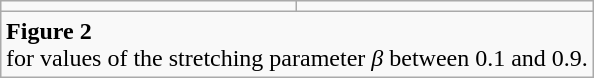<table class="wikitable" style="margin: 1em auto 1em auto">
<tr>
<td></td>
<td></td>
</tr>
<tr>
<td colspan=2><strong>Figure 2</strong><br>for values of the stretching parameter <em>β</em> between 0.1 and 0.9.</td>
</tr>
</table>
